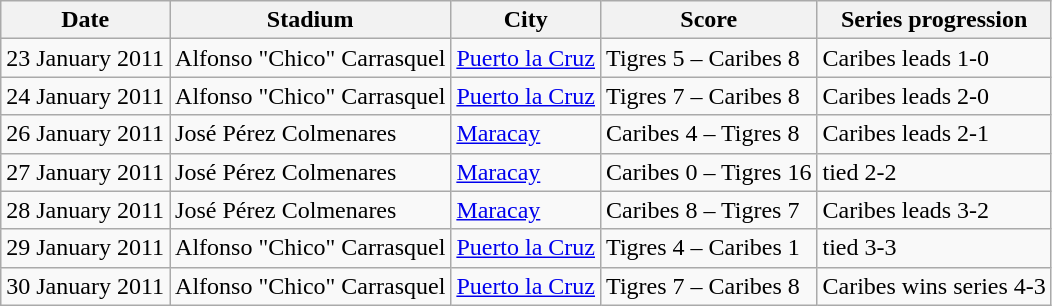<table class="wikitable">
<tr>
<th>Date</th>
<th>Stadium</th>
<th>City</th>
<th>Score</th>
<th>Series progression</th>
</tr>
<tr>
<td>23 January 2011</td>
<td>Alfonso "Chico" Carrasquel</td>
<td><a href='#'>Puerto la Cruz</a></td>
<td>Tigres 5 – Caribes 8</td>
<td>Caribes leads 1-0</td>
</tr>
<tr>
<td>24 January 2011</td>
<td>Alfonso "Chico" Carrasquel</td>
<td><a href='#'>Puerto la Cruz</a></td>
<td>Tigres 7 – Caribes 8</td>
<td>Caribes leads 2-0</td>
</tr>
<tr>
<td>26 January 2011</td>
<td>José Pérez Colmenares</td>
<td><a href='#'>Maracay</a></td>
<td>Caribes 4 – Tigres 8</td>
<td>Caribes leads 2-1</td>
</tr>
<tr>
<td>27 January 2011</td>
<td>José Pérez Colmenares</td>
<td><a href='#'>Maracay</a></td>
<td>Caribes 0 – Tigres 16</td>
<td>tied 2-2</td>
</tr>
<tr>
<td>28 January 2011</td>
<td>José Pérez Colmenares</td>
<td><a href='#'>Maracay</a></td>
<td>Caribes 8 – Tigres 7</td>
<td>Caribes leads 3-2</td>
</tr>
<tr>
<td>29 January 2011</td>
<td>Alfonso "Chico" Carrasquel</td>
<td><a href='#'>Puerto la Cruz</a></td>
<td>Tigres 4 – Caribes 1</td>
<td>tied 3-3</td>
</tr>
<tr>
<td>30 January 2011</td>
<td>Alfonso "Chico" Carrasquel</td>
<td><a href='#'>Puerto la Cruz</a></td>
<td>Tigres 7 – Caribes 8</td>
<td>Caribes wins series 4-3</td>
</tr>
</table>
